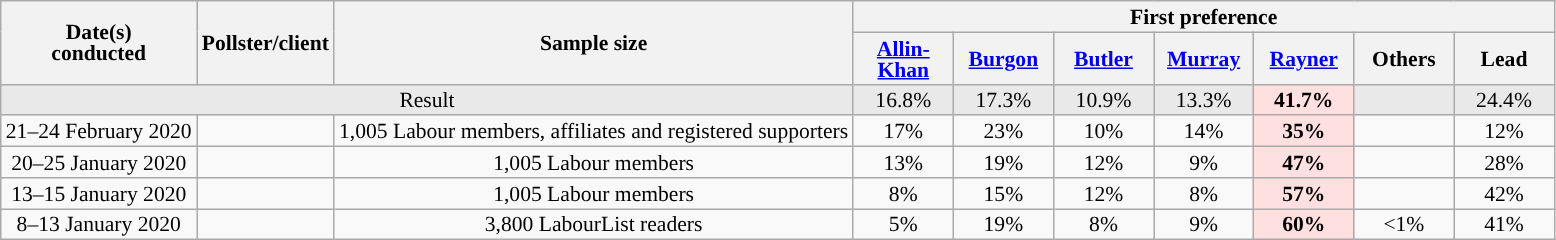<table class="wikitable" style="text-align:center;font-size:90%;line-height:14px">
<tr>
<th rowspan="2">Date(s)<br>conducted</th>
<th rowspan="2">Pollster/client</th>
<th rowspan="2">Sample size</th>
<th colspan="7">First preference</th>
</tr>
<tr>
<th style="width:60px"><a href='#'>Allin-Khan</a></th>
<th style="width:60px"><a href='#'>Burgon</a></th>
<th style="width:60px"><a href='#'>Butler</a></th>
<th style="width:60px"><a href='#'>Murray</a></th>
<th style="width:60px"><a href='#'>Rayner</a></th>
<th style="width:60px">Others</th>
<th style="width:60px">Lead</th>
</tr>
<tr style="background:#E9E9E9;">
<td colspan="3">Result</td>
<td>16.8%</td>
<td>17.3%</td>
<td>10.9%</td>
<td>13.3%</td>
<td style="background:#FFE0E0"><strong>41.7%</strong></td>
<td></td>
<td style="background:">24.4%</td>
</tr>
<tr>
<td>21–24 February 2020</td>
<td></td>
<td>1,005 Labour members, affiliates and registered supporters</td>
<td>17%</td>
<td>23%</td>
<td>10%</td>
<td>14%</td>
<td style="background:#FFE0E0"><strong>35%</strong></td>
<td></td>
<td style="background:">12%</td>
</tr>
<tr>
<td>20–25 January 2020</td>
<td></td>
<td>1,005 Labour members</td>
<td>13%</td>
<td>19%</td>
<td>12%</td>
<td>9%</td>
<td style="background:#FFE0E0"><strong>47%</strong></td>
<td></td>
<td style="background:">28%</td>
</tr>
<tr>
<td>13–15 January 2020</td>
<td></td>
<td>1,005 Labour members</td>
<td>8%</td>
<td>15%</td>
<td>12%</td>
<td>8%</td>
<td style="background:#FFE0E0"><strong>57%</strong></td>
<td></td>
<td style="background:">42%</td>
</tr>
<tr>
<td>8–13 January 2020</td>
<td></td>
<td>3,800 LabourList readers</td>
<td>5%</td>
<td>19%</td>
<td>8%</td>
<td>9%</td>
<td style="background:#FFE0E0"><strong>60%</strong></td>
<td><1%</td>
<td style="background:">41%</td>
</tr>
</table>
